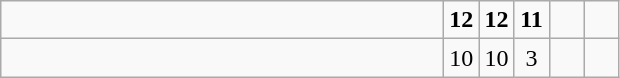<table class="wikitable">
<tr>
<td style="width:18em"></td>
<td align=center style="width:1em"><strong>12</strong></td>
<td align=center style="width:1em"><strong>12</strong></td>
<td align=center style="width:1em"><strong>11</strong></td>
<td align=center style="width:1em"></td>
<td align=center style="width:1em"></td>
</tr>
<tr>
<td style="width:18em"></td>
<td align=center style="width:1em">10</td>
<td align=center style="width:1em">10</td>
<td align=center style="width:1em">3</td>
<td align=center style="width:1em"></td>
<td align=center style="width:1em"></td>
</tr>
</table>
